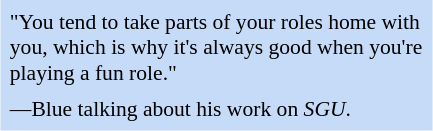<table class="toccolours" style="float: right; margin-left: 1em; margin-right: 2em; font-size: 90%; background:#c6dbf7; color:black; width:20em; max-width: 40%;" cellspacing="5">
<tr>
<td style="text-align: left;">"You tend to take parts of your roles home with you, which is why it's always good when you're playing a fun role."</td>
</tr>
<tr>
<td style="text-align: left;">—Blue talking about his work on <em>SGU</em>.</td>
</tr>
</table>
